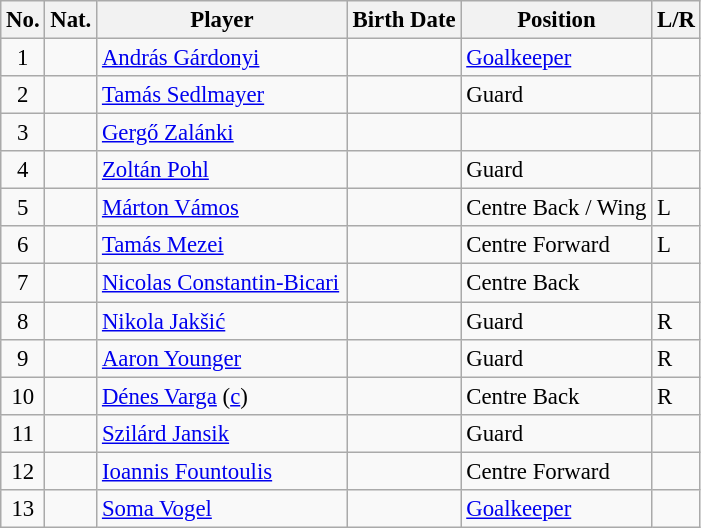<table class=wikitable style="font-size: 95%; border: 1px solid #CFB53B; border-collapse: collapse;">
<tr>
<th>No.</th>
<th>Nat.</th>
<th width=160>Player</th>
<th>Birth Date</th>
<th>Position</th>
<th>L/R</th>
</tr>
<tr>
<td align=center>1</td>
<td align=center></td>
<td><a href='#'>András Gárdonyi</a></td>
<td style="text-align:right;"></td>
<td><a href='#'>Goalkeeper</a></td>
<td></td>
</tr>
<tr>
<td align=center>2</td>
<td align=center></td>
<td><a href='#'>Tamás Sedlmayer</a></td>
<td style="text-align:right;"></td>
<td>Guard</td>
<td></td>
</tr>
<tr>
<td align=center>3</td>
<td align=center></td>
<td><a href='#'>Gergő Zalánki</a></td>
<td style="text-align:right;"></td>
<td></td>
<td></td>
</tr>
<tr>
<td align=center>4</td>
<td align=center></td>
<td><a href='#'>Zoltán Pohl</a></td>
<td style="text-align:right;"></td>
<td>Guard</td>
<td></td>
</tr>
<tr>
<td align=center>5</td>
<td align=center></td>
<td><a href='#'>Márton Vámos</a></td>
<td style="text-align:right;"></td>
<td>Centre Back / Wing</td>
<td>L</td>
</tr>
<tr>
<td align=center>6</td>
<td align=center></td>
<td><a href='#'>Tamás Mezei</a></td>
<td style="text-align:right;"></td>
<td>Centre Forward</td>
<td>L</td>
</tr>
<tr>
<td align=center>7</td>
<td align=center></td>
<td><a href='#'>Nicolas Constantin-Bicari</a></td>
<td style="text-align:right;"></td>
<td>Centre Back</td>
<td></td>
</tr>
<tr>
<td align=center>8</td>
<td align=center></td>
<td><a href='#'>Nikola Jakšić</a></td>
<td style="text-align:right;"></td>
<td>Guard</td>
<td>R</td>
</tr>
<tr>
<td align=center>9</td>
<td align=center></td>
<td><a href='#'>Aaron Younger</a></td>
<td style="text-align:right;"></td>
<td>Guard</td>
<td>R</td>
</tr>
<tr>
<td align=center>10</td>
<td align=center></td>
<td><a href='#'>Dénes Varga</a> (<a href='#'>c</a>)</td>
<td style="text-align:right;"></td>
<td>Centre Back</td>
<td>R</td>
</tr>
<tr>
<td align=center>11</td>
<td align=center></td>
<td><a href='#'>Szilárd Jansik</a></td>
<td style="text-align:right;"></td>
<td>Guard</td>
<td></td>
</tr>
<tr>
<td align=center>12</td>
<td align=center></td>
<td><a href='#'>Ioannis Fountoulis</a></td>
<td style="text-align:right;"></td>
<td>Centre Forward</td>
<td></td>
</tr>
<tr>
<td align=center>13</td>
<td align=center></td>
<td><a href='#'>Soma Vogel</a></td>
<td style="text-align:right;"></td>
<td><a href='#'>Goalkeeper</a></td>
<td></td>
</tr>
</table>
